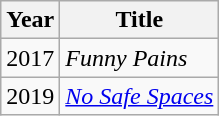<table class = "wikitable sortable">
<tr>
<th>Year</th>
<th>Title</th>
</tr>
<tr>
<td>2017</td>
<td><em>Funny Pains</em></td>
</tr>
<tr>
<td>2019</td>
<td><em><a href='#'>No Safe Spaces</a></em></td>
</tr>
</table>
